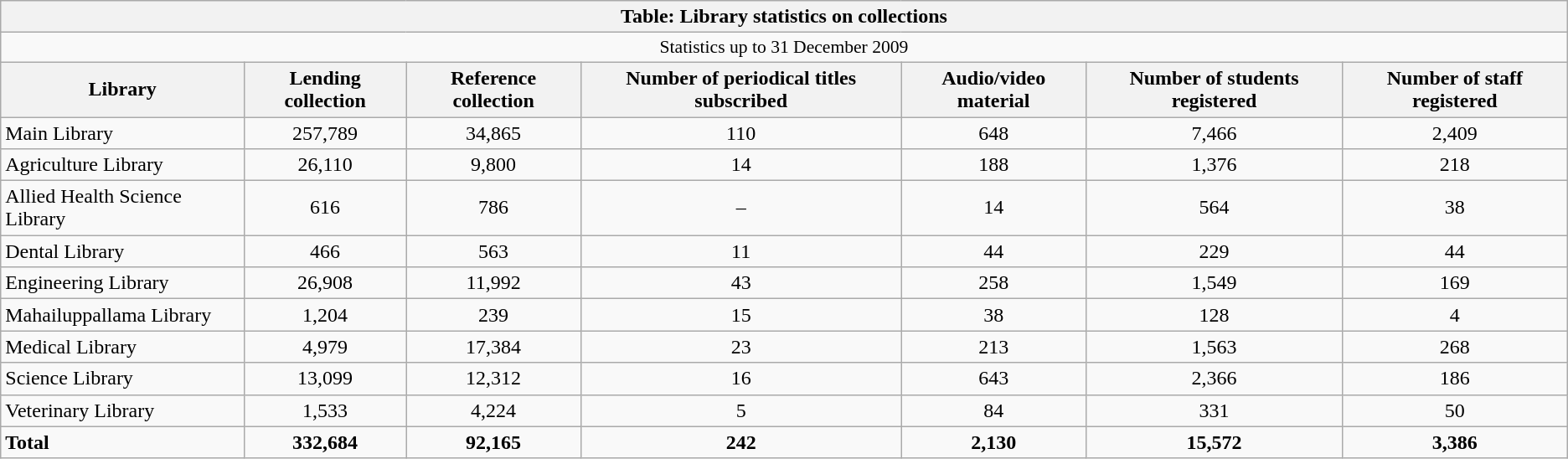<table class="wikitable">
<tr>
<th colspan="7" style="white-space:nowrap; text-align:middle;">Table: Library statistics on collections</th>
</tr>
<tr>
<td colspan="7" style="font-size:90%; text-align:center;">Statistics up to 31 December 2009</td>
</tr>
<tr>
<th>Library</th>
<th>Lending collection</th>
<th>Reference collection</th>
<th>Number of periodical titles subscribed</th>
<th>Audio/video material</th>
<th>Number of students registered</th>
<th>Number of staff registered</th>
</tr>
<tr align=center>
<td align=left>Main Library</td>
<td>257,789</td>
<td>34,865</td>
<td>110</td>
<td>648</td>
<td>7,466</td>
<td>2,409</td>
</tr>
<tr align=center>
<td align=left>Agriculture Library</td>
<td>26,110</td>
<td>9,800</td>
<td>14</td>
<td>188</td>
<td>1,376</td>
<td>218</td>
</tr>
<tr align=center>
<td align=left>Allied Health Science Library</td>
<td>616</td>
<td>786</td>
<td>–</td>
<td>14</td>
<td>564</td>
<td>38</td>
</tr>
<tr align=center>
<td align=left>Dental Library</td>
<td>466</td>
<td>563</td>
<td>11</td>
<td>44</td>
<td>229</td>
<td>44</td>
</tr>
<tr align=center>
<td align=left>Engineering Library</td>
<td>26,908</td>
<td>11,992</td>
<td>43</td>
<td>258</td>
<td>1,549</td>
<td>169</td>
</tr>
<tr align=center>
<td align=left>Mahailuppallama Library</td>
<td>1,204</td>
<td>239</td>
<td>15</td>
<td>38</td>
<td>128</td>
<td>4</td>
</tr>
<tr align=center>
<td align=left>Medical Library</td>
<td>4,979</td>
<td>17,384</td>
<td>23</td>
<td>213</td>
<td>1,563</td>
<td>268</td>
</tr>
<tr align=center>
<td align=left>Science Library</td>
<td>13,099</td>
<td>12,312</td>
<td>16</td>
<td>643</td>
<td>2,366</td>
<td>186</td>
</tr>
<tr align=center>
<td align=left>Veterinary Library</td>
<td>1,533</td>
<td>4,224</td>
<td>5</td>
<td>84</td>
<td>331</td>
<td>50</td>
</tr>
<tr align=center>
<td align=left><strong>Total</strong></td>
<td><strong>332,684</strong></td>
<td><strong>92,165</strong></td>
<td><strong>242</strong></td>
<td><strong>2,130</strong></td>
<td><strong>15,572</strong></td>
<td><strong>3,386</strong></td>
</tr>
</table>
